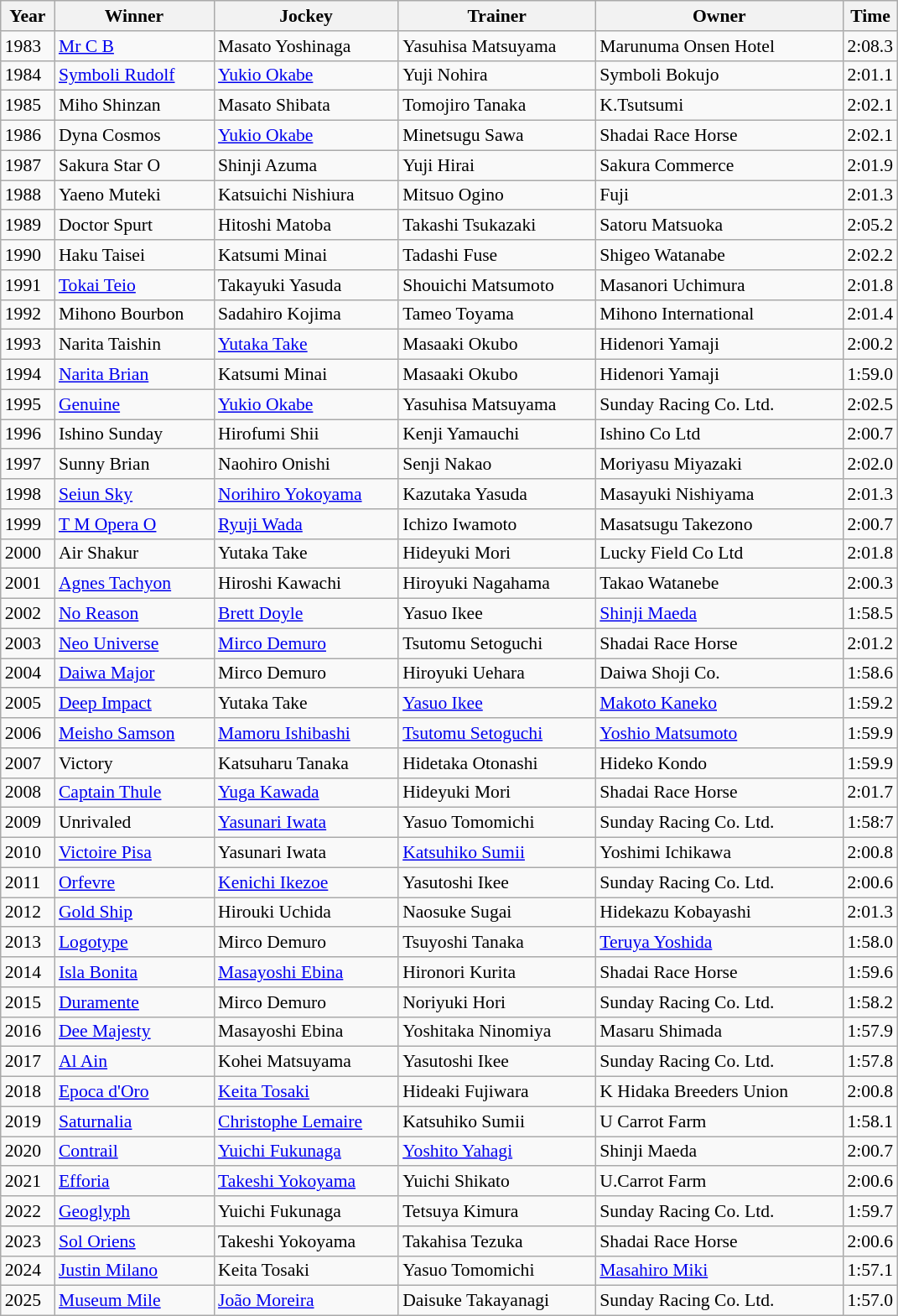<table class="wikitable sortable" style="font-size:90%">
<tr>
<th width="36px">Year<br></th>
<th width="120px">Winner<br></th>
<th width="140px">Jockey<br></th>
<th width="150px">Trainer<br></th>
<th width="190px">Owner<br></th>
<th>Time<br></th>
</tr>
<tr>
<td>1983</td>
<td><a href='#'>Mr C B</a></td>
<td>Masato Yoshinaga</td>
<td>Yasuhisa Matsuyama</td>
<td>Marunuma Onsen Hotel</td>
<td>2:08.3</td>
</tr>
<tr>
<td>1984</td>
<td><a href='#'>Symboli Rudolf</a></td>
<td><a href='#'>Yukio Okabe</a></td>
<td>Yuji Nohira</td>
<td>Symboli Bokujo</td>
<td>2:01.1</td>
</tr>
<tr>
<td>1985</td>
<td>Miho Shinzan</td>
<td>Masato Shibata</td>
<td>Tomojiro Tanaka</td>
<td>K.Tsutsumi</td>
<td>2:02.1</td>
</tr>
<tr>
<td>1986</td>
<td>Dyna Cosmos</td>
<td><a href='#'>Yukio Okabe</a></td>
<td>Minetsugu Sawa</td>
<td>Shadai Race Horse</td>
<td>2:02.1</td>
</tr>
<tr>
<td>1987</td>
<td>Sakura Star O</td>
<td>Shinji Azuma</td>
<td>Yuji Hirai</td>
<td>Sakura Commerce</td>
<td>2:01.9</td>
</tr>
<tr>
<td>1988</td>
<td>Yaeno Muteki</td>
<td>Katsuichi Nishiura</td>
<td>Mitsuo Ogino</td>
<td>Fuji</td>
<td>2:01.3</td>
</tr>
<tr>
<td>1989</td>
<td>Doctor Spurt</td>
<td>Hitoshi Matoba</td>
<td>Takashi Tsukazaki</td>
<td>Satoru Matsuoka</td>
<td>2:05.2</td>
</tr>
<tr>
<td>1990</td>
<td>Haku Taisei</td>
<td>Katsumi Minai</td>
<td>Tadashi Fuse</td>
<td>Shigeo Watanabe</td>
<td>2:02.2</td>
</tr>
<tr>
<td>1991</td>
<td><a href='#'>Tokai Teio</a></td>
<td>Takayuki Yasuda</td>
<td>Shouichi Matsumoto</td>
<td>Masanori Uchimura</td>
<td>2:01.8</td>
</tr>
<tr>
<td>1992</td>
<td>Mihono Bourbon</td>
<td>Sadahiro Kojima</td>
<td>Tameo Toyama</td>
<td>Mihono International</td>
<td>2:01.4</td>
</tr>
<tr>
<td>1993</td>
<td>Narita Taishin</td>
<td><a href='#'>Yutaka Take</a></td>
<td>Masaaki Okubo</td>
<td>Hidenori Yamaji</td>
<td>2:00.2</td>
</tr>
<tr>
<td>1994</td>
<td><a href='#'>Narita Brian</a></td>
<td>Katsumi Minai</td>
<td>Masaaki Okubo</td>
<td>Hidenori Yamaji</td>
<td>1:59.0</td>
</tr>
<tr>
<td>1995</td>
<td><a href='#'>Genuine</a></td>
<td><a href='#'>Yukio Okabe</a></td>
<td>Yasuhisa Matsuyama</td>
<td>Sunday Racing Co. Ltd.</td>
<td>2:02.5</td>
</tr>
<tr>
<td>1996</td>
<td>Ishino Sunday</td>
<td>Hirofumi Shii</td>
<td>Kenji Yamauchi</td>
<td>Ishino Co Ltd</td>
<td>2:00.7</td>
</tr>
<tr>
<td>1997</td>
<td>Sunny Brian</td>
<td>Naohiro Onishi</td>
<td>Senji Nakao</td>
<td>Moriyasu Miyazaki</td>
<td>2:02.0</td>
</tr>
<tr>
<td>1998</td>
<td><a href='#'>Seiun Sky</a></td>
<td><a href='#'>Norihiro Yokoyama</a></td>
<td>Kazutaka Yasuda</td>
<td>Masayuki Nishiyama</td>
<td>2:01.3</td>
</tr>
<tr>
<td>1999</td>
<td><a href='#'>T M Opera O</a></td>
<td><a href='#'>Ryuji Wada</a></td>
<td>Ichizo Iwamoto</td>
<td>Masatsugu Takezono</td>
<td>2:00.7</td>
</tr>
<tr>
<td>2000</td>
<td>Air Shakur</td>
<td>Yutaka Take</td>
<td>Hideyuki Mori</td>
<td>Lucky Field Co Ltd</td>
<td>2:01.8</td>
</tr>
<tr>
<td>2001</td>
<td><a href='#'>Agnes Tachyon</a></td>
<td>Hiroshi Kawachi</td>
<td>Hiroyuki Nagahama</td>
<td>Takao Watanebe</td>
<td>2:00.3</td>
</tr>
<tr>
<td>2002</td>
<td><a href='#'>No Reason</a></td>
<td><a href='#'>Brett Doyle</a></td>
<td>Yasuo Ikee</td>
<td><a href='#'>Shinji Maeda</a></td>
<td>1:58.5</td>
</tr>
<tr>
<td>2003</td>
<td><a href='#'>Neo Universe</a></td>
<td><a href='#'>Mirco Demuro</a></td>
<td>Tsutomu Setoguchi</td>
<td>Shadai Race Horse</td>
<td>2:01.2</td>
</tr>
<tr>
<td>2004</td>
<td><a href='#'>Daiwa Major</a></td>
<td>Mirco Demuro</td>
<td>Hiroyuki Uehara</td>
<td>Daiwa Shoji Co.</td>
<td>1:58.6</td>
</tr>
<tr>
<td>2005</td>
<td><a href='#'>Deep Impact</a></td>
<td>Yutaka Take</td>
<td><a href='#'>Yasuo Ikee</a></td>
<td><a href='#'>Makoto Kaneko</a></td>
<td>1:59.2</td>
</tr>
<tr>
<td>2006</td>
<td><a href='#'>Meisho Samson</a></td>
<td><a href='#'>Mamoru Ishibashi</a></td>
<td><a href='#'>Tsutomu Setoguchi</a></td>
<td><a href='#'>Yoshio Matsumoto</a></td>
<td>1:59.9</td>
</tr>
<tr>
<td>2007</td>
<td>Victory</td>
<td>Katsuharu Tanaka</td>
<td>Hidetaka Otonashi</td>
<td>Hideko Kondo</td>
<td>1:59.9</td>
</tr>
<tr>
<td>2008</td>
<td><a href='#'>Captain Thule</a></td>
<td><a href='#'>Yuga Kawada</a></td>
<td>Hideyuki Mori</td>
<td>Shadai Race Horse</td>
<td>2:01.7</td>
</tr>
<tr>
<td>2009</td>
<td>Unrivaled</td>
<td><a href='#'>Yasunari Iwata</a></td>
<td>Yasuo Tomomichi</td>
<td>Sunday Racing Co. Ltd.</td>
<td>1:58:7</td>
</tr>
<tr>
<td>2010</td>
<td><a href='#'>Victoire Pisa</a></td>
<td>Yasunari Iwata</td>
<td><a href='#'>Katsuhiko Sumii</a></td>
<td>Yoshimi Ichikawa</td>
<td>2:00.8</td>
</tr>
<tr>
<td>2011</td>
<td><a href='#'>Orfevre</a></td>
<td><a href='#'>Kenichi Ikezoe</a></td>
<td>Yasutoshi Ikee</td>
<td>Sunday Racing Co. Ltd.</td>
<td>2:00.6</td>
</tr>
<tr>
<td>2012</td>
<td><a href='#'>Gold Ship</a></td>
<td>Hirouki Uchida</td>
<td>Naosuke Sugai</td>
<td>Hidekazu Kobayashi</td>
<td>2:01.3</td>
</tr>
<tr>
<td>2013</td>
<td><a href='#'>Logotype</a></td>
<td>Mirco Demuro</td>
<td>Tsuyoshi Tanaka</td>
<td><a href='#'>Teruya Yoshida</a></td>
<td>1:58.0</td>
</tr>
<tr>
<td>2014</td>
<td><a href='#'>Isla Bonita</a></td>
<td><a href='#'>Masayoshi Ebina</a></td>
<td>Hironori Kurita</td>
<td>Shadai Race Horse</td>
<td>1:59.6</td>
</tr>
<tr>
<td>2015</td>
<td><a href='#'>Duramente</a></td>
<td>Mirco Demuro</td>
<td>Noriyuki Hori</td>
<td>Sunday Racing Co. Ltd.</td>
<td>1:58.2</td>
</tr>
<tr>
<td>2016</td>
<td><a href='#'>Dee Majesty</a></td>
<td>Masayoshi Ebina</td>
<td>Yoshitaka Ninomiya</td>
<td>Masaru Shimada</td>
<td>1:57.9</td>
</tr>
<tr>
<td>2017</td>
<td><a href='#'>Al Ain</a></td>
<td>Kohei Matsuyama</td>
<td>Yasutoshi Ikee</td>
<td>Sunday Racing Co. Ltd.</td>
<td>1:57.8</td>
</tr>
<tr>
<td>2018</td>
<td><a href='#'>Epoca d'Oro</a></td>
<td><a href='#'>Keita Tosaki</a></td>
<td>Hideaki Fujiwara</td>
<td>K Hidaka Breeders Union</td>
<td>2:00.8</td>
</tr>
<tr>
<td>2019</td>
<td><a href='#'>Saturnalia</a></td>
<td><a href='#'>Christophe Lemaire</a></td>
<td>Katsuhiko Sumii</td>
<td>U Carrot Farm</td>
<td>1:58.1</td>
</tr>
<tr>
<td>2020</td>
<td><a href='#'>Contrail</a></td>
<td><a href='#'>Yuichi Fukunaga</a></td>
<td><a href='#'>Yoshito Yahagi</a></td>
<td>Shinji Maeda</td>
<td>2:00.7</td>
</tr>
<tr>
<td>2021</td>
<td><a href='#'>Efforia</a></td>
<td><a href='#'>Takeshi Yokoyama</a></td>
<td>Yuichi Shikato</td>
<td>U.Carrot Farm</td>
<td>2:00.6</td>
</tr>
<tr>
<td>2022</td>
<td><a href='#'>Geoglyph</a></td>
<td>Yuichi Fukunaga</td>
<td>Tetsuya Kimura</td>
<td>Sunday Racing Co. Ltd.</td>
<td>1:59.7</td>
</tr>
<tr>
<td>2023</td>
<td><a href='#'>Sol Oriens</a></td>
<td>Takeshi Yokoyama</td>
<td>Takahisa Tezuka</td>
<td>Shadai Race Horse</td>
<td>2:00.6</td>
</tr>
<tr>
<td>2024</td>
<td><a href='#'>Justin Milano</a></td>
<td>Keita Tosaki</td>
<td>Yasuo Tomomichi</td>
<td><a href='#'>Masahiro Miki</a></td>
<td>1:57.1</td>
</tr>
<tr>
<td>2025</td>
<td><a href='#'>Museum Mile</a></td>
<td><a href='#'> João Moreira</a></td>
<td>Daisuke Takayanagi</td>
<td>Sunday Racing Co. Ltd.</td>
<td>1:57.0</td>
</tr>
</table>
